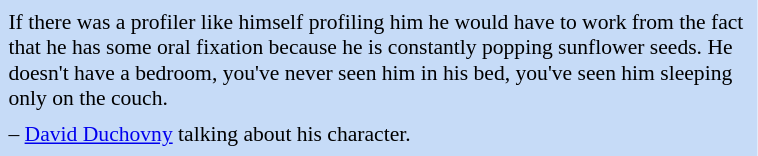<table class="toccolours" style="float: right; margin-left: 1em; margin-right: 2em; font-size: 90%; background:#c6dbf7; color:black; width:37em; max-width: 40%;" cellspacing="5">
<tr>
<td style="text-align: left;">If there was a profiler like himself profiling him he would have to work from the fact that he has some oral fixation because he is constantly popping sunflower seeds. He doesn't have a bedroom, you've never seen him in his bed, you've seen him sleeping only on the couch.</td>
</tr>
<tr>
<td style="text-align: left;">– <a href='#'>David Duchovny</a> talking about his character.</td>
</tr>
</table>
